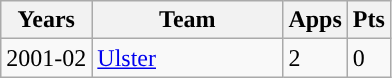<table class="wikitable" style="text-align:left;">
<tr>
<th>Years</th>
<th width=120px>Team</th>
<th>Apps</th>
<th>Pts</th>
</tr>
<tr>
<td>2001-02</td>
<td><a href='#'>Ulster</a></td>
<td>2</td>
<td>0</td>
</tr>
</table>
